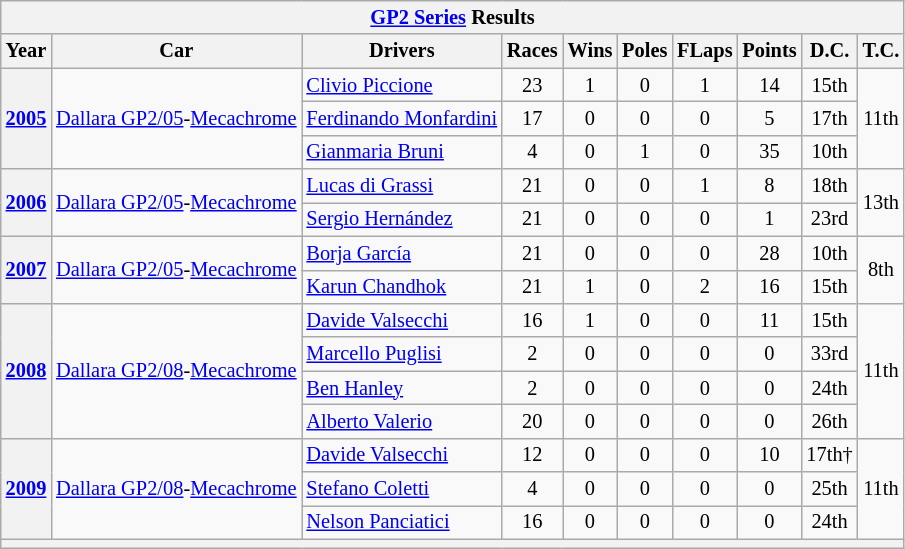<table class="wikitable" style="font-size: 85%; text-align:center;">
<tr>
<th colspan=10><a href='#'>GP2 Series</a> Results</th>
</tr>
<tr>
<th>Year</th>
<th>Car</th>
<th>Drivers</th>
<th>Races</th>
<th>Wins</th>
<th>Poles</th>
<th>FLaps</th>
<th>Points</th>
<th>D.C.</th>
<th>T.C.</th>
</tr>
<tr>
<th rowspan="3"><a href='#'>2005</a></th>
<td rowspan="3"><a href='#'>Dallara GP2/05</a>-<a href='#'>Mecachrome</a></td>
<td align="left"> <a href='#'>Clivio Piccione</a></td>
<td>23</td>
<td>1</td>
<td>0</td>
<td>1</td>
<td>14</td>
<td>15th</td>
<td rowspan="3">11th</td>
</tr>
<tr>
<td align="left"> <a href='#'>Ferdinando Monfardini</a></td>
<td>17</td>
<td>0</td>
<td>0</td>
<td>0</td>
<td>5</td>
<td>17th</td>
</tr>
<tr>
<td align="left"> <a href='#'>Gianmaria Bruni</a></td>
<td>4</td>
<td>0</td>
<td>1</td>
<td>0</td>
<td>35</td>
<td>10th</td>
</tr>
<tr>
<th rowspan=2><a href='#'>2006</a></th>
<td rowspan=2><a href='#'>Dallara GP2/05</a>-<a href='#'>Mecachrome</a></td>
<td align="left"> <a href='#'>Lucas di Grassi</a></td>
<td>21</td>
<td>0</td>
<td>0</td>
<td>1</td>
<td>8</td>
<td>18th</td>
<td rowspan=2>13th</td>
</tr>
<tr>
<td align="left"> <a href='#'>Sergio Hernández</a></td>
<td>21</td>
<td>0</td>
<td>0</td>
<td>0</td>
<td>1</td>
<td>23rd</td>
</tr>
<tr>
<th rowspan=2><a href='#'>2007</a></th>
<td rowspan=2><a href='#'>Dallara GP2/05</a>-<a href='#'>Mecachrome</a></td>
<td align="left"> <a href='#'>Borja García</a></td>
<td>21</td>
<td>0</td>
<td>0</td>
<td>0</td>
<td>28</td>
<td>10th</td>
<td rowspan=2>8th</td>
</tr>
<tr>
<td align="left"> <a href='#'>Karun Chandhok</a></td>
<td>21</td>
<td>1</td>
<td>0</td>
<td>2</td>
<td>16</td>
<td>15th</td>
</tr>
<tr>
<th rowspan=4><a href='#'>2008</a></th>
<td rowspan=4><a href='#'>Dallara GP2/08</a>-<a href='#'>Mecachrome</a></td>
<td align="left"> <a href='#'>Davide Valsecchi</a></td>
<td>16</td>
<td>1</td>
<td>0</td>
<td>0</td>
<td>11</td>
<td>15th</td>
<td rowspan=4>11th</td>
</tr>
<tr>
<td align="left"> <a href='#'>Marcello Puglisi</a></td>
<td>2</td>
<td>0</td>
<td>0</td>
<td>0</td>
<td>0</td>
<td>33rd</td>
</tr>
<tr>
<td align="left"> <a href='#'>Ben Hanley</a></td>
<td>2</td>
<td>0</td>
<td>0</td>
<td>0</td>
<td>0</td>
<td>24th</td>
</tr>
<tr>
<td align="left"> <a href='#'>Alberto Valerio</a></td>
<td>20</td>
<td>0</td>
<td>0</td>
<td>0</td>
<td>0</td>
<td>26th</td>
</tr>
<tr>
<th rowspan=3><a href='#'>2009</a></th>
<td rowspan=3><a href='#'>Dallara GP2/08</a>-<a href='#'>Mecachrome</a></td>
<td align="left"> <a href='#'>Davide Valsecchi</a></td>
<td>12</td>
<td>0</td>
<td>0</td>
<td>0</td>
<td>10</td>
<td>17th†</td>
<td rowspan=3>11th</td>
</tr>
<tr>
<td align="left"> <a href='#'>Stefano Coletti</a></td>
<td>4</td>
<td>0</td>
<td>0</td>
<td>0</td>
<td>0</td>
<td>25th</td>
</tr>
<tr>
<td align="left"> <a href='#'>Nelson Panciatici</a></td>
<td>16</td>
<td>0</td>
<td>0</td>
<td>0</td>
<td>0</td>
<td>24th</td>
</tr>
<tr>
<th colspan="10"></th>
</tr>
</table>
